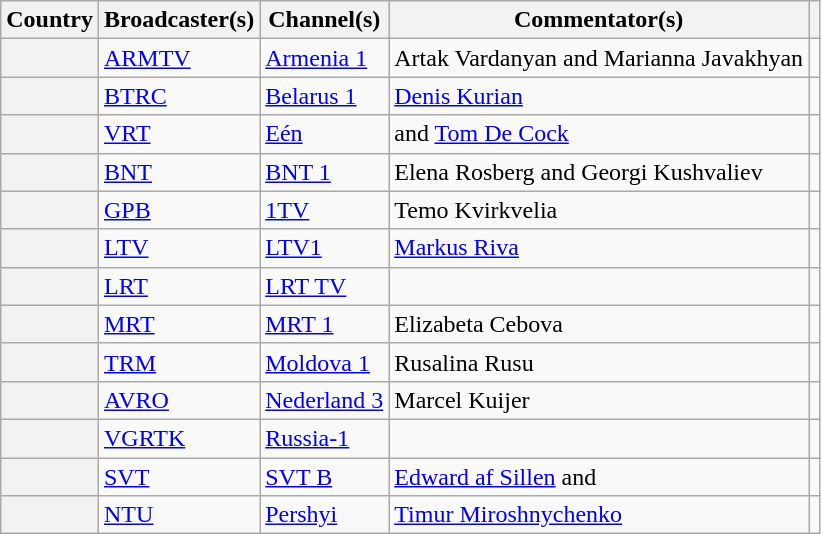<table class="wikitable plainrowheaders">
<tr>
<th scope="col">Country</th>
<th scope="col">Broadcaster(s)</th>
<th>Channel(s)</th>
<th scope="col">Commentator(s)</th>
<th scope="col"></th>
</tr>
<tr>
<th scope="row"></th>
<td><a href='#'>ARMTV</a></td>
<td><a href='#'>Armenia 1</a></td>
<td>Artak Vardanyan and Marianna Javakhyan</td>
<td></td>
</tr>
<tr>
<th scope="row"></th>
<td><a href='#'>BTRC</a></td>
<td><a href='#'>Belarus 1</a></td>
<td><a href='#'>Denis Kurian</a></td>
<td></td>
</tr>
<tr>
<th scope="row"></th>
<td><a href='#'>VRT</a></td>
<td><a href='#'>Eén</a></td>
<td> and <a href='#'>Tom De Cock</a></td>
<td></td>
</tr>
<tr>
<th scope="row"></th>
<td><a href='#'>BNT</a></td>
<td><a href='#'>BNT 1</a></td>
<td>Elena Rosberg and Georgi Kushvaliev</td>
<td></td>
</tr>
<tr>
<th scope="row"></th>
<td><a href='#'>GPB</a></td>
<td><a href='#'>1TV</a></td>
<td>Temo Kvirkvelia</td>
<td></td>
</tr>
<tr>
<th scope="row"></th>
<td><a href='#'>LTV</a></td>
<td><a href='#'>LTV1</a></td>
<td><a href='#'>Markus Riva</a></td>
<td></td>
</tr>
<tr>
<th scope="row"></th>
<td><a href='#'>LRT</a></td>
<td><a href='#'>LRT TV</a></td>
<td></td>
<td></td>
</tr>
<tr>
<th scope="row"></th>
<td><a href='#'>MRT</a></td>
<td><a href='#'>MRT 1</a></td>
<td>Elizabeta Cebova</td>
<td></td>
</tr>
<tr>
<th scope="row"></th>
<td><a href='#'>TRM</a></td>
<td><a href='#'>Moldova 1</a></td>
<td>Rusalina Rusu</td>
<td></td>
</tr>
<tr>
<th scope="row"></th>
<td><a href='#'>AVRO</a></td>
<td><a href='#'>Nederland 3</a></td>
<td>Marcel Kuijer</td>
<td></td>
</tr>
<tr>
<th scope="row"></th>
<td><a href='#'>VGRTK</a></td>
<td><a href='#'>Russia-1</a></td>
<td></td>
<td></td>
</tr>
<tr>
<th scope="row"></th>
<td><a href='#'>SVT</a></td>
<td><a href='#'>SVT B</a></td>
<td><a href='#'>Edward af Sillen</a> and </td>
<td></td>
</tr>
<tr>
<th scope="row"></th>
<td><a href='#'>NTU</a></td>
<td><a href='#'>Pershyi</a></td>
<td><a href='#'>Timur Miroshnychenko</a></td>
<td></td>
</tr>
</table>
